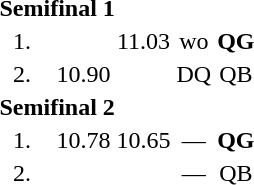<table style="text-align:center">
<tr>
<td colspan=4 align=left><strong>Semifinal 1</strong></td>
</tr>
<tr>
<td width=30>1.</td>
<td align=left></td>
<td></td>
<td>11.03</td>
<td>wo</td>
<td><strong>QG</strong></td>
</tr>
<tr>
<td>2.</td>
<td align=left></td>
<td>10.90</td>
<td></td>
<td>DQ</td>
<td>QB</td>
</tr>
<tr>
<td colspan=4 align=left><strong>Semifinal 2</strong></td>
</tr>
<tr>
<td>1.</td>
<td align=left></td>
<td>10.78</td>
<td>10.65</td>
<td>—</td>
<td><strong>QG</strong></td>
</tr>
<tr>
<td>2.</td>
<td align=left></td>
<td></td>
<td></td>
<td>—</td>
<td>QB</td>
</tr>
</table>
